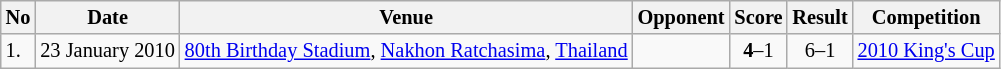<table class="wikitable" style="font-size:85%;">
<tr>
<th>No</th>
<th>Date</th>
<th>Venue</th>
<th>Opponent</th>
<th>Score</th>
<th>Result</th>
<th>Competition</th>
</tr>
<tr>
<td>1.</td>
<td>23 January 2010</td>
<td><a href='#'>80th Birthday Stadium</a>, <a href='#'>Nakhon Ratchasima</a>, <a href='#'>Thailand</a></td>
<td></td>
<td align=center><strong>4</strong>–1</td>
<td align=center>6–1</td>
<td><a href='#'>2010 King's Cup</a></td>
</tr>
</table>
